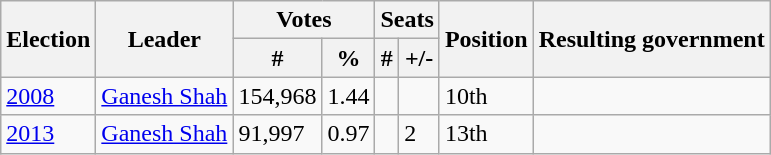<table class="wikitable">
<tr>
<th rowspan="2">Election</th>
<th rowspan="2">Leader</th>
<th colspan="2">Votes</th>
<th colspan="2">Seats</th>
<th rowspan="2">Position</th>
<th rowspan="2">Resulting government</th>
</tr>
<tr>
<th>#</th>
<th>%</th>
<th>#</th>
<th>+/-</th>
</tr>
<tr>
<td><a href='#'>2008</a></td>
<td><a href='#'>Ganesh Shah</a></td>
<td>154,968</td>
<td>1.44</td>
<td></td>
<td></td>
<td>10th</td>
<td></td>
</tr>
<tr>
<td><a href='#'>2013</a></td>
<td><a href='#'>Ganesh Shah</a></td>
<td>91,997</td>
<td>0.97</td>
<td></td>
<td> 2</td>
<td> 13th</td>
<td></td>
</tr>
</table>
